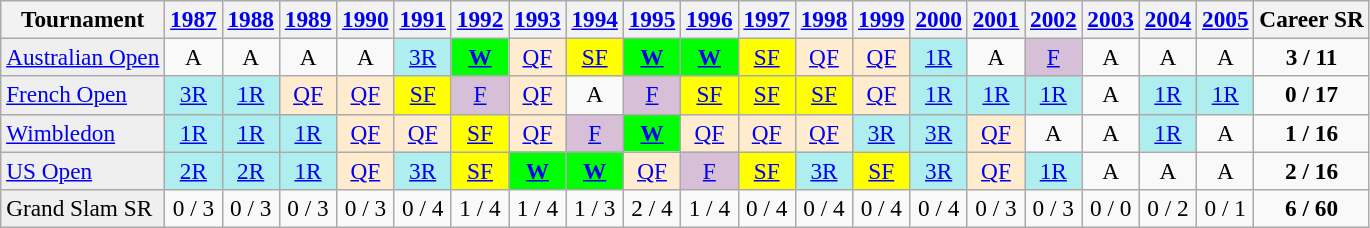<table class="wikitable" style="font-size:97%">
<tr bgcolor="#efefef">
<th>Tournament</th>
<th><a href='#'>1987</a></th>
<th><a href='#'>1988</a></th>
<th><a href='#'>1989</a></th>
<th><a href='#'>1990</a></th>
<th><a href='#'>1991</a></th>
<th><a href='#'>1992</a></th>
<th><a href='#'>1993</a></th>
<th><a href='#'>1994</a></th>
<th><a href='#'>1995</a></th>
<th><a href='#'>1996</a></th>
<th><a href='#'>1997</a></th>
<th><a href='#'>1998</a></th>
<th><a href='#'>1999</a></th>
<th><a href='#'>2000</a></th>
<th><a href='#'>2001</a></th>
<th><a href='#'>2002</a></th>
<th><a href='#'>2003</a></th>
<th><a href='#'>2004</a></th>
<th><a href='#'>2005</a></th>
<th>Career SR</th>
</tr>
<tr>
<td style="background:#EFEFEF;"><a href='#'>Australian Open</a></td>
<td align="center">A</td>
<td align="center">A</td>
<td align="center">A</td>
<td align="center">A</td>
<td align="center" style="background:#afeeee;"><a href='#'>3R</a></td>
<td align="center" style="background:#00ff00;"><strong><a href='#'>W</a></strong></td>
<td align="center" style="background:#ffebcd;"><a href='#'>QF</a></td>
<td align="center" style="background:yellow;"><a href='#'>SF</a></td>
<td align="center" style="background:#00ff00;"><strong><a href='#'>W</a></strong></td>
<td align="center" style="background:#00ff00;"><strong><a href='#'>W</a></strong></td>
<td align="center" style="background:yellow;"><a href='#'>SF</a></td>
<td align="center" style="background:#ffebcd;"><a href='#'>QF</a></td>
<td align="center" style="background:#ffebcd;"><a href='#'>QF</a></td>
<td align="center" style="background:#afeeee;"><a href='#'>1R</a></td>
<td align="center">A</td>
<td align="center" style="background:#D8BFD8;"><a href='#'>F</a></td>
<td align="center">A</td>
<td align="center">A</td>
<td align="center">A</td>
<td align="center"><strong>3 / 11</strong></td>
</tr>
<tr>
<td style="background:#EFEFEF;"><a href='#'>French Open</a></td>
<td align="center" style="background:#afeeee;"><a href='#'>3R</a></td>
<td align="center" style="background:#afeeee;"><a href='#'>1R</a></td>
<td align="center" style="background:#ffebcd;"><a href='#'>QF</a></td>
<td align="center" style="background:#ffebcd;"><a href='#'>QF</a></td>
<td align="center" style="background:yellow;"><a href='#'>SF</a></td>
<td align="center" style="background:#D8BFD8;"><a href='#'>F</a></td>
<td align="center" style="background:#ffebcd;"><a href='#'>QF</a></td>
<td align="center">A</td>
<td align="center" style="background:#D8BFD8;"><a href='#'>F</a></td>
<td align="center" style="background:yellow;"><a href='#'>SF</a></td>
<td align="center" style="background:yellow;"><a href='#'>SF</a></td>
<td align="center" style="background:yellow;"><a href='#'>SF</a></td>
<td align="center" style="background:#ffebcd;"><a href='#'>QF</a></td>
<td align="center" style="background:#afeeee;"><a href='#'>1R</a></td>
<td align="center" style="background:#afeeee;"><a href='#'>1R</a></td>
<td align="center" style="background:#afeeee;"><a href='#'>1R</a></td>
<td align="center">A</td>
<td align="center" style="background:#afeeee;"><a href='#'>1R</a></td>
<td align="center" style="background:#afeeee;"><a href='#'>1R</a></td>
<td align="center"><strong>0 / 17</strong></td>
</tr>
<tr>
<td style="background:#EFEFEF;"><a href='#'>Wimbledon</a></td>
<td align="center" style="background:#afeeee;"><a href='#'>1R</a></td>
<td align="center" style="background:#afeeee;"><a href='#'>1R</a></td>
<td align="center" style="background:#afeeee;"><a href='#'>1R</a></td>
<td align="center" style="background:#ffebcd;"><a href='#'>QF</a></td>
<td align="center" style="background:#ffebcd;"><a href='#'>QF</a></td>
<td align="center" style="background:yellow;"><a href='#'>SF</a></td>
<td align="center" style="background:#ffebcd;"><a href='#'>QF</a></td>
<td align="center" style="background:#D8BFD8;"><a href='#'>F</a></td>
<td align="center" style="background:#00ff00;"><strong><a href='#'>W</a></strong></td>
<td align="center" style="background:#ffebcd;"><a href='#'>QF</a></td>
<td align="center" style="background:#ffebcd;"><a href='#'>QF</a></td>
<td align="center" style="background:#ffebcd;"><a href='#'>QF</a></td>
<td align="center" style="background:#afeeee;"><a href='#'>3R</a></td>
<td align="center" style="background:#afeeee;"><a href='#'>3R</a></td>
<td align="center" style="background:#ffebcd;"><a href='#'>QF</a></td>
<td align="center">A</td>
<td align="center">A</td>
<td align="center" style="background:#afeeee;"><a href='#'>1R</a></td>
<td align="center">A</td>
<td align="center"><strong>1 / 16</strong></td>
</tr>
<tr>
<td style="background:#EFEFEF;"><a href='#'>US Open</a></td>
<td align="center" style="background:#afeeee;"><a href='#'>2R</a></td>
<td align="center" style="background:#afeeee;"><a href='#'>2R</a></td>
<td align="center" style="background:#afeeee;"><a href='#'>1R</a></td>
<td align="center" style="background:#ffebcd;"><a href='#'>QF</a></td>
<td align="center" style="background:#afeeee;"><a href='#'>3R</a></td>
<td align="center" style="background:yellow;"><a href='#'>SF</a></td>
<td align="center" style="background:#00ff00;"><strong><a href='#'>W</a></strong></td>
<td align="center" style="background:#00ff00;"><strong><a href='#'>W</a></strong></td>
<td align="center" style="background:#ffebcd;"><a href='#'>QF</a></td>
<td align="center" style="background:#D8BFD8;"><a href='#'>F</a></td>
<td align="center" style="background:yellow;"><a href='#'>SF</a></td>
<td align="center" style="background:#afeeee;"><a href='#'>3R</a></td>
<td align="center" style="background:yellow;"><a href='#'>SF</a></td>
<td align="center" style="background:#afeeee;"><a href='#'>3R</a></td>
<td align="center" style="background:#ffebcd;"><a href='#'>QF</a></td>
<td align="center" style="background:#afeeee;"><a href='#'>1R</a></td>
<td align="center">A</td>
<td align="center">A</td>
<td align="center">A</td>
<td align="center"><strong>2 / 16</strong></td>
</tr>
<tr>
<td style="background:#EFEFEF;">Grand Slam SR</td>
<td align="center">0 / 3</td>
<td align="center">0 / 3</td>
<td align="center">0 / 3</td>
<td align="center">0 / 3</td>
<td align="center">0 / 4</td>
<td align="center">1 / 4</td>
<td align="center">1 / 4</td>
<td align="center">1 / 3</td>
<td align="center">2 / 4</td>
<td align="center">1 / 4</td>
<td align="center">0 / 4</td>
<td align="center">0 / 4</td>
<td align="center">0 / 4</td>
<td align="center">0 / 4</td>
<td align="center">0 / 3</td>
<td align="center">0 / 3</td>
<td align="center">0 / 0</td>
<td align="center">0 / 2</td>
<td align="center">0 / 1</td>
<td align="center"><strong>6 / 60</strong></td>
</tr>
</table>
